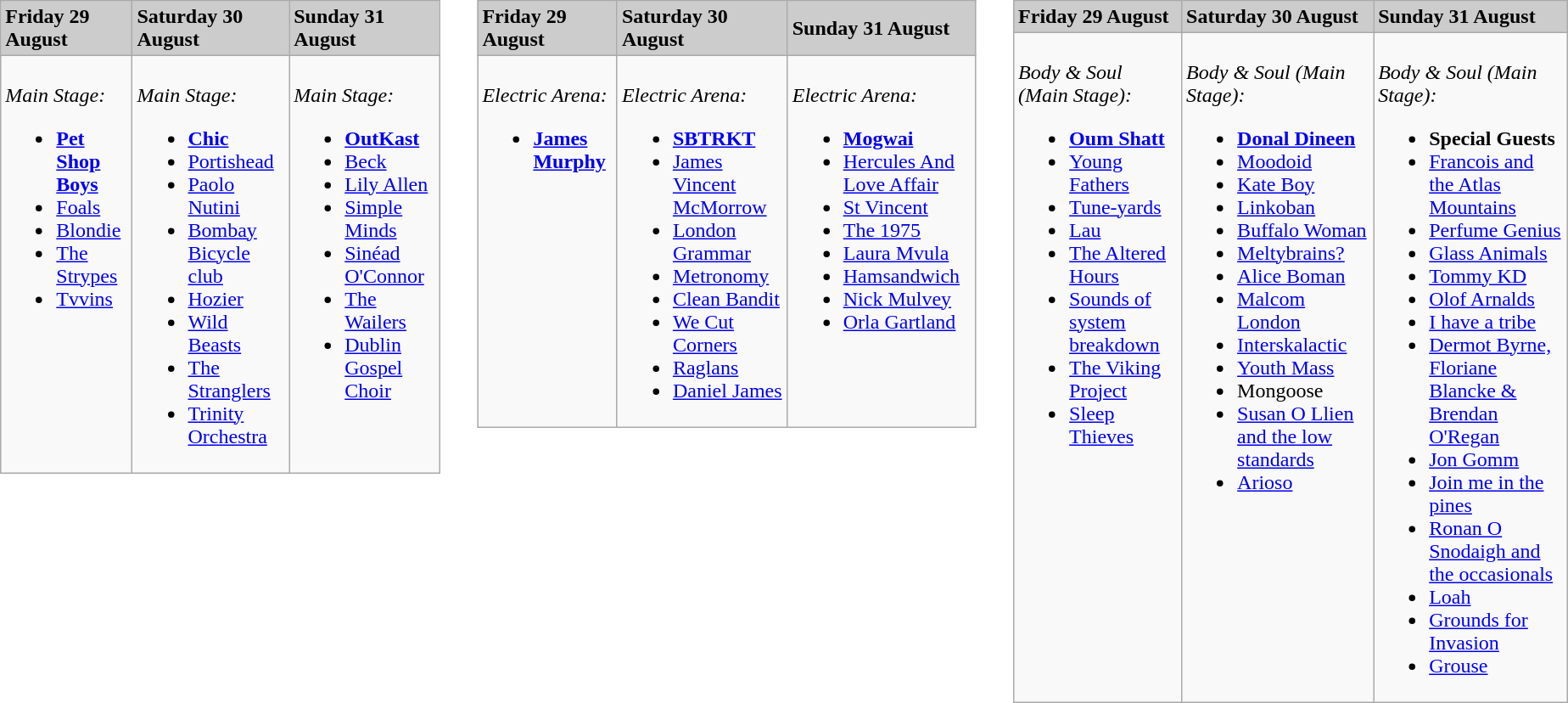<table border="0" cellpadding="5" cellspacing="3" style="width:100%;">
<tr>
<td style="vertical-align:top; width:*;"><br><table class="wikitable">
<tr style="background:#ccc;">
<td><strong>Friday 29 August</strong></td>
<td><strong>Saturday 30 August</strong></td>
<td><strong>Sunday 31 August</strong></td>
</tr>
<tr valign="top">
<td><br><em>Main Stage:</em><ul><li><strong><a href='#'>Pet Shop Boys</a></strong></li><li><a href='#'>Foals</a></li><li><a href='#'>Blondie</a></li><li><a href='#'>The Strypes</a></li><li><a href='#'>Tvvins</a></li></ul></td>
<td><br><em>Main Stage:</em><ul><li><strong><a href='#'>Chic</a></strong></li><li><a href='#'>Portishead</a></li><li><a href='#'>Paolo Nutini</a></li><li><a href='#'>Bombay Bicycle club</a></li><li><a href='#'>Hozier</a></li><li><a href='#'>Wild Beasts</a></li><li><a href='#'>The Stranglers</a></li><li><a href='#'>Trinity Orchestra</a></li></ul></td>
<td><br><em>Main Stage:</em><ul><li><strong><a href='#'>OutKast</a></strong></li><li><a href='#'>Beck</a></li><li><a href='#'>Lily Allen</a></li><li><a href='#'>Simple Minds</a></li><li><a href='#'>Sinéad O'Connor</a></li><li><a href='#'>The Wailers</a></li><li><a href='#'>Dublin Gospel Choir</a></li></ul></td>
</tr>
</table>
</td>
<td style="vertical-align:top; width:*;"><br><table class="wikitable">
<tr style="background:#ccc;">
<td><strong>Friday 29 August</strong></td>
<td><strong>Saturday 30 August</strong></td>
<td><strong>Sunday 31 August</strong></td>
</tr>
<tr valign="top">
<td><br><em>Electric Arena:</em><ul><li><strong><a href='#'>James Murphy</a></strong></li></ul></td>
<td><br><em>Electric Arena:</em><ul><li><strong><a href='#'>SBTRKT</a></strong></li><li><a href='#'>James Vincent McMorrow</a></li><li><a href='#'>London Grammar</a></li><li><a href='#'>Metronomy</a></li><li><a href='#'>Clean Bandit</a></li><li><a href='#'>We Cut Corners</a></li><li><a href='#'>Raglans</a></li><li><a href='#'>Daniel James</a></li></ul></td>
<td><br><em>Electric Arena:</em><ul><li><strong><a href='#'>Mogwai</a></strong></li><li><a href='#'>Hercules And Love Affair</a></li><li><a href='#'>St Vincent</a></li><li><a href='#'>The 1975</a></li><li><a href='#'>Laura Mvula</a></li><li><a href='#'>Hamsandwich</a></li><li><a href='#'>Nick Mulvey</a></li><li><a href='#'>Orla Gartland</a></li></ul></td>
</tr>
</table>
</td>
<td style="vertical-align:top; width:*;"><br><table class="wikitable">
<tr style="background:#ccc;">
<td><strong>Friday 29 August</strong></td>
<td><strong>Saturday 30 August</strong></td>
<td><strong>Sunday 31 August</strong></td>
</tr>
<tr valign="top">
<td><br><em>Body & Soul (Main Stage):</em><ul><li><strong><a href='#'>Oum Shatt</a></strong></li><li><a href='#'>Young Fathers</a></li><li><a href='#'>Tune-yards</a></li><li><a href='#'>Lau</a></li><li><a href='#'>The Altered Hours</a></li><li><a href='#'>Sounds of system breakdown</a></li><li><a href='#'>The Viking Project</a></li><li><a href='#'>Sleep Thieves</a></li></ul></td>
<td><br><em>Body & Soul (Main Stage):</em><ul><li><strong><a href='#'>Donal Dineen</a></strong></li><li><a href='#'>Moodoid</a></li><li><a href='#'>Kate Boy</a></li><li><a href='#'>Linkoban</a></li><li><a href='#'>Buffalo Woman</a></li><li><a href='#'>Meltybrains?</a></li><li><a href='#'>Alice Boman</a></li><li><a href='#'>Malcom London</a></li><li><a href='#'>Interskalactic</a></li><li><a href='#'>Youth Mass</a></li><li>Mongoose</li><li><a href='#'>Susan O Llien and the low standards</a></li><li><a href='#'>Arioso</a></li></ul></td>
<td><br><em>Body & Soul (Main Stage):</em><ul><li><strong>Special Guests</strong></li><li><a href='#'>Francois and the Atlas Mountains</a></li><li><a href='#'>Perfume Genius</a></li><li><a href='#'>Glass Animals</a></li><li><a href='#'>Tommy KD</a></li><li><a href='#'>Olof Arnalds</a></li><li><a href='#'>I have a tribe</a></li><li><a href='#'>Dermot Byrne, Floriane Blancke & Brendan O'Regan</a></li><li><a href='#'>Jon Gomm</a></li><li><a href='#'>Join me in the pines</a></li><li><a href='#'>Ronan O Snodaigh and the occasionals</a></li><li><a href='#'>Loah</a></li><li><a href='#'>Grounds for Invasion</a></li><li><a href='#'>Grouse</a></li></ul></td>
</tr>
</table>
</td>
</tr>
</table>
